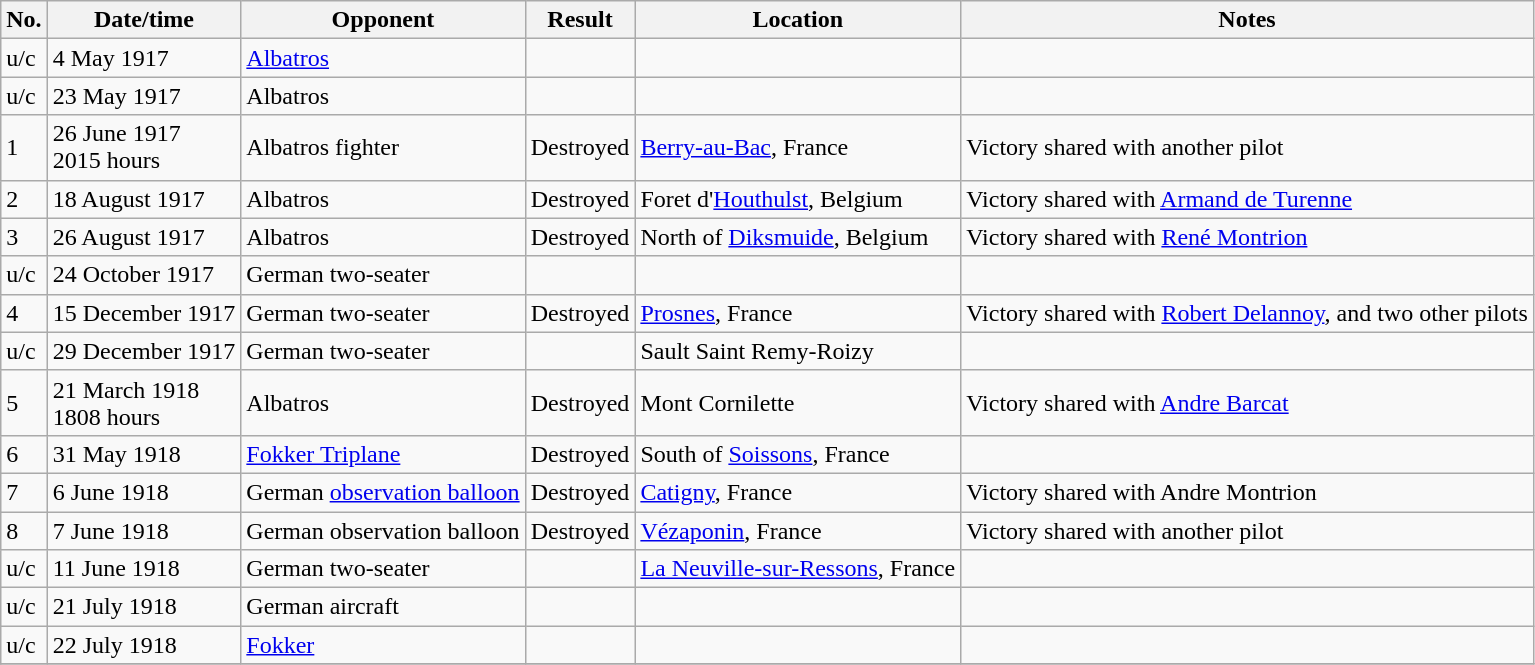<table class="wikitable">
<tr>
<th>No.</th>
<th>Date/time</th>
<th>Opponent</th>
<th>Result</th>
<th>Location</th>
<th>Notes</th>
</tr>
<tr>
<td>u/c</td>
<td>4 May 1917</td>
<td><a href='#'>Albatros</a></td>
<td></td>
<td></td>
<td></td>
</tr>
<tr>
<td>u/c</td>
<td>23 May 1917</td>
<td>Albatros</td>
<td></td>
<td></td>
<td></td>
</tr>
<tr>
<td>1</td>
<td>26 June 1917<br>2015 hours</td>
<td>Albatros fighter</td>
<td>Destroyed</td>
<td><a href='#'>Berry-au-Bac</a>, France</td>
<td>Victory shared with another pilot</td>
</tr>
<tr>
<td>2</td>
<td>18 August 1917</td>
<td>Albatros</td>
<td>Destroyed</td>
<td>Foret d'<a href='#'>Houthulst</a>, Belgium</td>
<td>Victory shared with <a href='#'>Armand de Turenne</a></td>
</tr>
<tr>
<td>3</td>
<td>26 August 1917</td>
<td>Albatros</td>
<td>Destroyed</td>
<td>North of <a href='#'>Diksmuide</a>, Belgium</td>
<td>Victory shared with <a href='#'>René Montrion</a></td>
</tr>
<tr>
<td>u/c</td>
<td>24 October 1917</td>
<td>German two-seater</td>
<td></td>
<td></td>
<td></td>
</tr>
<tr>
<td>4</td>
<td>15 December 1917</td>
<td>German two-seater</td>
<td>Destroyed</td>
<td><a href='#'>Prosnes</a>, France</td>
<td>Victory shared with <a href='#'>Robert Delannoy</a>, and two other pilots</td>
</tr>
<tr>
<td>u/c</td>
<td>29 December 1917</td>
<td>German two-seater</td>
<td></td>
<td>Sault Saint Remy-Roizy</td>
<td></td>
</tr>
<tr>
<td>5</td>
<td>21 March 1918<br>1808 hours</td>
<td>Albatros</td>
<td>Destroyed</td>
<td>Mont Cornilette</td>
<td>Victory shared with <a href='#'>Andre Barcat</a></td>
</tr>
<tr>
<td>6</td>
<td>31 May 1918</td>
<td><a href='#'>Fokker Triplane</a></td>
<td>Destroyed</td>
<td>South of <a href='#'>Soissons</a>, France</td>
<td></td>
</tr>
<tr>
<td>7</td>
<td>6 June 1918</td>
<td>German <a href='#'>observation balloon</a></td>
<td>Destroyed</td>
<td><a href='#'>Catigny</a>, France</td>
<td>Victory shared with Andre Montrion</td>
</tr>
<tr>
<td>8</td>
<td>7 June 1918</td>
<td>German observation balloon</td>
<td>Destroyed</td>
<td><a href='#'>Vézaponin</a>, France</td>
<td>Victory shared with another pilot</td>
</tr>
<tr>
<td>u/c</td>
<td>11 June 1918</td>
<td>German two-seater</td>
<td></td>
<td><a href='#'>La Neuville-sur-Ressons</a>, France</td>
<td></td>
</tr>
<tr>
<td>u/c</td>
<td>21 July 1918</td>
<td>German aircraft</td>
<td></td>
<td></td>
<td></td>
</tr>
<tr>
<td>u/c</td>
<td>22 July 1918</td>
<td><a href='#'>Fokker</a></td>
<td></td>
<td></td>
<td></td>
</tr>
<tr>
</tr>
</table>
